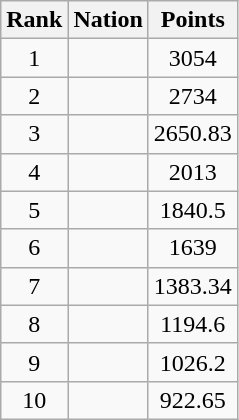<table class="wikitable sortable">
<tr>
<th>Rank</th>
<th>Nation</th>
<th>Points</th>
</tr>
<tr>
<td align=center>1</td>
<td></td>
<td align=center>3054</td>
</tr>
<tr>
<td align=center>2</td>
<td></td>
<td align=center>2734</td>
</tr>
<tr>
<td align=center>3</td>
<td></td>
<td align=center>2650.83</td>
</tr>
<tr>
<td align=center>4</td>
<td></td>
<td align=center>2013</td>
</tr>
<tr>
<td align=center>5</td>
<td></td>
<td align=center>1840.5</td>
</tr>
<tr>
<td align=center>6</td>
<td></td>
<td align=center>1639</td>
</tr>
<tr>
<td align=center>7</td>
<td></td>
<td align=center>1383.34</td>
</tr>
<tr>
<td align=center>8</td>
<td></td>
<td align=center>1194.6</td>
</tr>
<tr>
<td align=center>9</td>
<td></td>
<td align=center>1026.2</td>
</tr>
<tr>
<td align=center>10</td>
<td></td>
<td align=center>922.65</td>
</tr>
</table>
